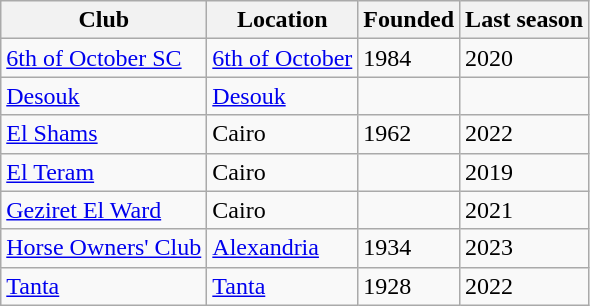<table class="wikitable sortable">
<tr>
<th>Club</th>
<th>Location</th>
<th>Founded</th>
<th>Last season</th>
</tr>
<tr>
<td><a href='#'>6th of October SC</a></td>
<td><a href='#'>6th of October</a></td>
<td>1984</td>
<td>2020</td>
</tr>
<tr>
<td><a href='#'>Desouk</a></td>
<td><a href='#'>Desouk</a></td>
<td></td>
<td></td>
</tr>
<tr>
<td><a href='#'>El Shams</a></td>
<td>Cairo</td>
<td>1962</td>
<td>2022</td>
</tr>
<tr>
<td><a href='#'>El Teram</a></td>
<td>Cairo</td>
<td></td>
<td>2019</td>
</tr>
<tr>
<td><a href='#'>Geziret El Ward</a></td>
<td>Cairo</td>
<td></td>
<td>2021</td>
</tr>
<tr>
<td><a href='#'>Horse Owners' Club</a></td>
<td><a href='#'>Alexandria</a></td>
<td>1934</td>
<td>2023</td>
</tr>
<tr>
<td><a href='#'>Tanta</a></td>
<td><a href='#'>Tanta</a></td>
<td>1928</td>
<td>2022</td>
</tr>
</table>
